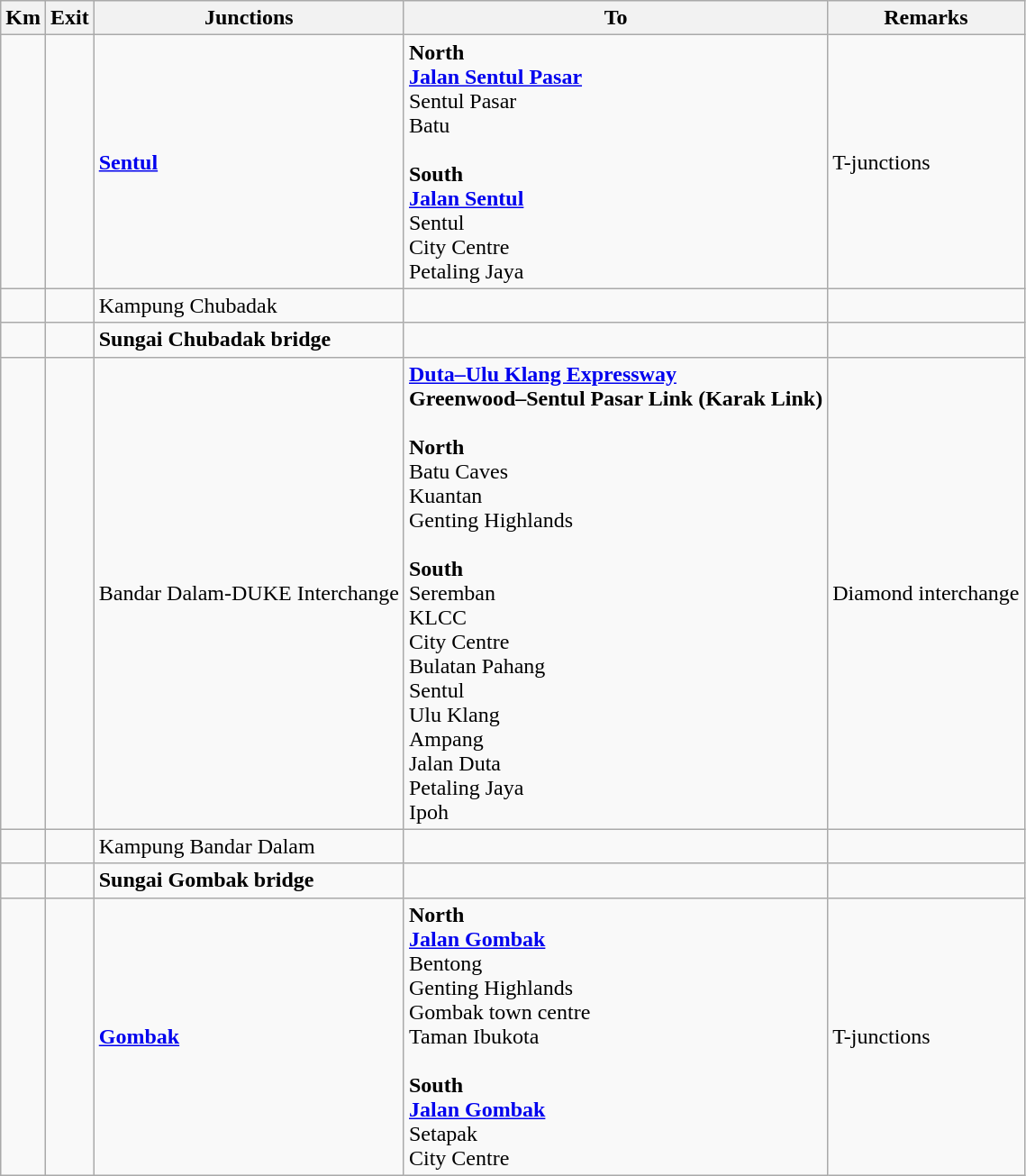<table class="wikitable">
<tr>
<th>Km</th>
<th>Exit</th>
<th>Junctions</th>
<th>To</th>
<th>Remarks</th>
</tr>
<tr>
<td></td>
<td></td>
<td><strong><a href='#'>Sentul</a></strong></td>
<td><strong>North</strong><br><strong><a href='#'>Jalan Sentul Pasar</a></strong><br>Sentul Pasar<br>Batu<br><br><strong>South</strong><br><strong><a href='#'>Jalan Sentul</a></strong><br>Sentul<br>City Centre<br>Petaling Jaya</td>
<td>T-junctions</td>
</tr>
<tr>
<td></td>
<td></td>
<td>Kampung Chubadak</td>
<td></td>
<td></td>
</tr>
<tr>
<td></td>
<td></td>
<td><strong>Sungai Chubadak bridge</strong></td>
<td></td>
<td></td>
</tr>
<tr>
<td></td>
<td></td>
<td>Bandar Dalam-DUKE Interchange</td>
<td>   <strong><a href='#'>Duta–Ulu Klang Expressway</a></strong><br><strong>Greenwood–Sentul Pasar Link (Karak Link)<br></strong><br><strong>North</strong><br> Batu Caves<br>   Kuantan<br>   Genting Highlands<br><br><strong>South</strong><br> Seremban<br> KLCC<br> City Centre<br> Bulatan Pahang<br> Sentul<br> Ulu Klang<br> Ampang<br>  Jalan Duta<br> Petaling Jaya<br>  Ipoh</td>
<td>Diamond interchange</td>
</tr>
<tr>
<td></td>
<td></td>
<td>Kampung Bandar Dalam</td>
<td></td>
<td></td>
</tr>
<tr>
<td></td>
<td></td>
<td><strong>Sungai Gombak bridge</strong></td>
<td></td>
<td></td>
</tr>
<tr>
<td></td>
<td></td>
<td><strong><a href='#'>Gombak</a></strong></td>
<td><strong>North</strong><br> <strong><a href='#'>Jalan Gombak</a></strong><br>Bentong<br>Genting Highlands<br>Gombak town centre<br>Taman Ibukota<br><br><strong>South</strong><br>  <strong><a href='#'>Jalan Gombak</a></strong><br>Setapak<br>City Centre</td>
<td>T-junctions</td>
</tr>
</table>
